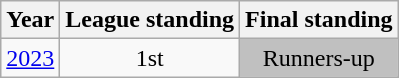<table class="wikitable" style="text-align:center;">
<tr>
<th>Year</th>
<th>League standing</th>
<th>Final standing</th>
</tr>
<tr>
<td><a href='#'>2023</a></td>
<td>1st</td>
<td style="background:silver">Runners-up</td>
</tr>
</table>
